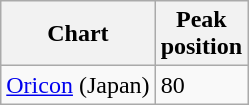<table class="wikitable">
<tr>
<th>Chart</th>
<th>Peak<br>position</th>
</tr>
<tr>
<td><a href='#'>Oricon</a> (Japan)</td>
<td>80</td>
</tr>
</table>
